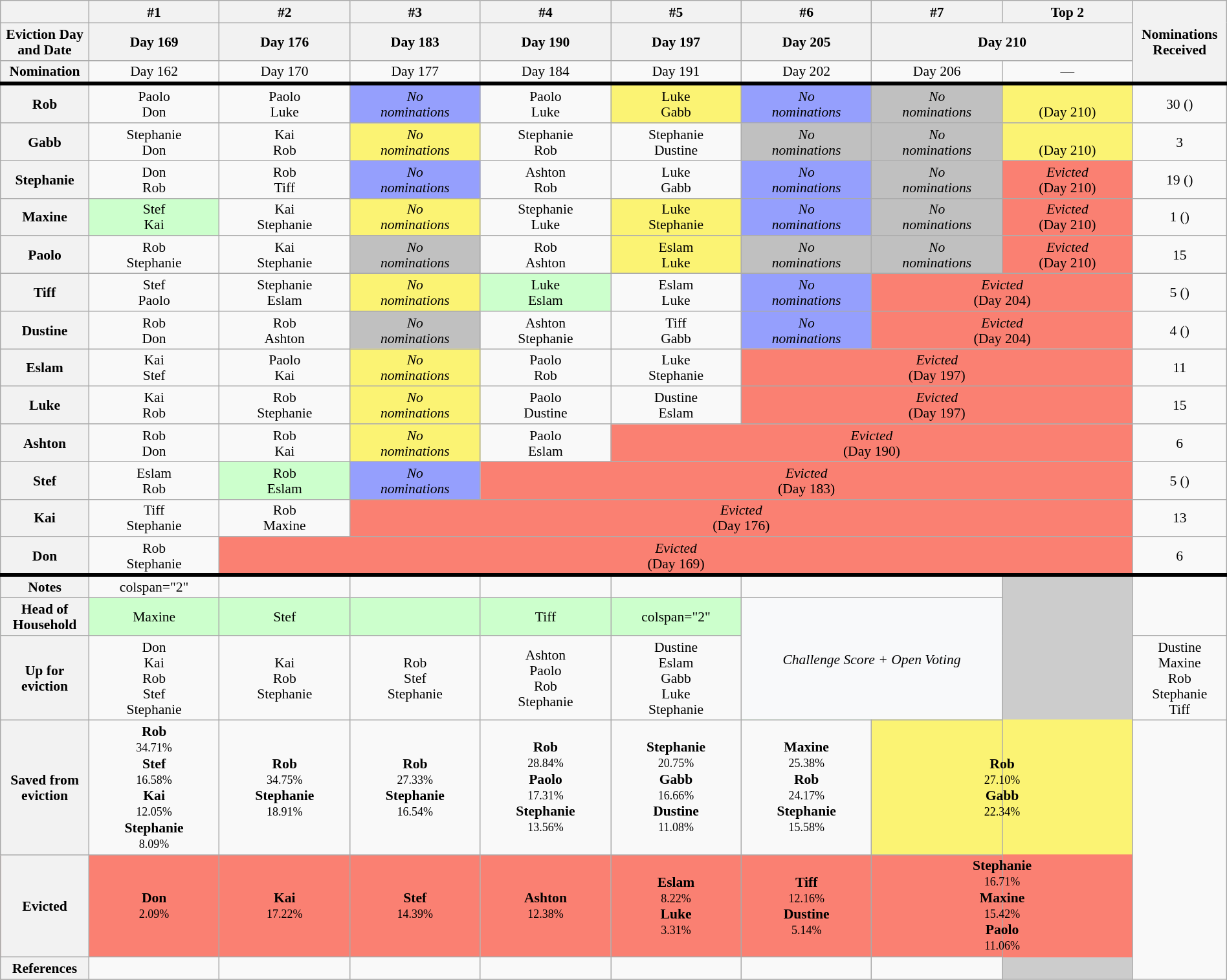<table class="wikitable" style="width:100%; text-align:center; font-size:90%; line-height:16px;">
<tr>
<th width="5%"></th>
<th width="9%">#1</th>
<th width="9%">#2</th>
<th width="9%">#3</th>
<th width="9%">#4</th>
<th width="9%">#5</th>
<th width="9%">#6</th>
<th width="9%">#7</th>
<th width="9%">Top 2</th>
<th width="5%" rowspan="3">Nominations<br>Received</th>
</tr>
<tr>
<th>Eviction Day<br>and Date</th>
<th>Day 169<br><small></small></th>
<th>Day 176<br><small></small></th>
<th>Day 183<br><small></small></th>
<th>Day 190<br><small></small></th>
<th>Day 197<br><small></small></th>
<th>Day 205<br><small></small></th>
<th colspan="2">Day 210<br><small></small></th>
</tr>
<tr>
<th>Nomination<br></th>
<td>Day 162<br><small></small></td>
<td>Day 170<br><small></small></td>
<td>Day 177<br><small></small></td>
<td>Day 184<br><small></small></td>
<td>Day 191<br><small></small></td>
<td>Day 202<br><small></small></td>
<td>Day 206<br><small></small></td>
<td>—</td>
</tr>
<tr style="border-top: 4px solid;">
<th>Rob</th>
<td>Paolo<br>Don</td>
<td>Paolo<br>Luke</td>
<td style="background:#959FFD;"><em>No<br>nominations</em></td>
<td>Paolo<br>Luke</td>
<td style="background:#FBF373">Luke<br>Gabb</td>
<td style="background:#959FFD;"><em>No<br>nominations</em></td>
<td style="background:#C0C0C0;"><em>No<br>nominations</em></td>
<td style="background:#FBF373"><strong></strong><br>(Day 210)</td>
<td>30 ()</td>
</tr>
<tr>
<th>Gabb</th>
<td>Stephanie<br>Don</td>
<td>Kai<br>Rob</td>
<td style="background:#FBF373"><em>No<br>nominations</em></td>
<td>Stephanie<br>Rob</td>
<td>Stephanie<br>Dustine</td>
<td style="background:#C0C0C0;"><em>No<br>nominations</em></td>
<td style="background:#C0C0C0;"><em>No<br>nominations</em></td>
<td style="background:#FBF373"><strong></strong><br>(Day 210)</td>
<td>3</td>
</tr>
<tr>
<th>Stephanie</th>
<td>Don<br>Rob</td>
<td>Rob<br>Tiff</td>
<td style="background:#959FFD;"><em>No<br>nominations</em></td>
<td>Ashton<br>Rob</td>
<td>Luke<br>Gabb</td>
<td style="background:#959FFD;"><em>No<br>nominations</em></td>
<td style="background:#C0C0C0;"><em>No<br>nominations</em></td>
<td style="background:#FA8072"><em>Evicted</em><br>(Day 210)</td>
<td>19 ()</td>
</tr>
<tr>
<th>Maxine</th>
<td style="background:#CCFFCC;">Stef<br>Kai</td>
<td>Kai<br>Stephanie</td>
<td style="background:#FBF373"><em>No<br>nominations</em></td>
<td>Stephanie<br>Luke</td>
<td style="background:#FBF373">Luke<br>Stephanie</td>
<td style="background:#959FFD;"><em>No<br>nominations</em></td>
<td style="background:#C0C0C0;"><em>No<br>nominations</em></td>
<td style="background:#FA8072"><em>Evicted</em><br>(Day 210)</td>
<td>1 ()</td>
</tr>
<tr>
<th>Paolo</th>
<td>Rob<br>Stephanie</td>
<td>Kai<br>Stephanie</td>
<td style="background:#C0C0C0;"><em>No<br>nominations</em></td>
<td>Rob<br>Ashton</td>
<td style="background:#FBF373">Eslam<br>Luke</td>
<td style="background:#C0C0C0;"><em>No<br>nominations</em></td>
<td style="background:#C0C0C0;"><em>No<br>nominations</em></td>
<td style="background:#FA8072"><em>Evicted</em><br>(Day 210)</td>
<td>15</td>
</tr>
<tr>
<th>Tiff</th>
<td>Stef<br>Paolo</td>
<td>Stephanie<br>Eslam</td>
<td style="background:#FBF373"><em>No<br>nominations</em></td>
<td style="background:#CCFFCC;">Luke<br>Eslam</td>
<td>Eslam<br>Luke</td>
<td style="background:#959FFD;"><em>No<br>nominations</em></td>
<td colspan="2" style="background:#FA8072"><em>Evicted</em><br>(Day 204)</td>
<td>5 ()</td>
</tr>
<tr>
<th>Dustine</th>
<td>Rob<br>Don</td>
<td>Rob<br>Ashton</td>
<td style="background:#C0C0C0;"><em>No<br>nominations</em></td>
<td>Ashton<br>Stephanie</td>
<td>Tiff<br>Gabb</td>
<td style="background:#959FFD;"><em>No<br>nominations</em></td>
<td colspan="2" style="background:#FA8072"><em>Evicted</em><br>(Day 204)</td>
<td>4 ()</td>
</tr>
<tr>
<th>Eslam</th>
<td>Kai<br>Stef</td>
<td>Paolo<br>Kai</td>
<td style="background:#FBF373"><em>No<br>nominations</em></td>
<td>Paolo<br>Rob</td>
<td>Luke<br>Stephanie</td>
<td colspan="3" style="background:#FA8072"><em>Evicted</em><br>(Day 197)</td>
<td>11</td>
</tr>
<tr>
<th>Luke</th>
<td>Kai<br>Rob</td>
<td>Rob<br>Stephanie</td>
<td style="background:#FBF373"><em>No<br>nominations</em></td>
<td>Paolo<br>Dustine</td>
<td>Dustine<br>Eslam</td>
<td colspan="3" style="background:#FA8072"><em>Evicted</em><br>(Day 197)</td>
<td>15</td>
</tr>
<tr>
<th>Ashton</th>
<td>Rob<br>Don</td>
<td>Rob<br>Kai</td>
<td style="background:#FBF373"><em>No<br>nominations</em></td>
<td>Paolo<br>Eslam</td>
<td colspan="4" style="background:#FA8072"><em>Evicted</em><br>(Day 190)</td>
<td>6</td>
</tr>
<tr>
<th>Stef</th>
<td>Eslam<br>Rob</td>
<td style="background:#CCFFCC;">Rob<br>Eslam</td>
<td style="background:#959FFD;"><em>No<br>nominations</em></td>
<td colspan="5" style="background:#FA8072"><em>Evicted</em><br>(Day 183)</td>
<td>5 ()</td>
</tr>
<tr>
<th>Kai</th>
<td>Tiff<br>Stephanie</td>
<td>Rob<br>Maxine</td>
<td colspan="6" style="background:#FA8072"><em>Evicted</em><br>(Day 176)</td>
<td>13</td>
</tr>
<tr>
<th>Don</th>
<td>Rob<br>Stephanie</td>
<td colspan="7" style="background:#FA8072"><em>Evicted</em><br>(Day 169)</td>
<td>6</td>
</tr>
<tr>
</tr>
<tr style="border-top: 4px solid;">
<th>Notes</th>
<td>colspan="2" </td>
<td></td>
<td></td>
<td>   </td>
<td> </td>
<td colspan="2"> </td>
<td rowspan="8" style="background:#CCCCCC"></td>
</tr>
<tr style="background:#CCFFCC;">
<th>Head of<br>Household</th>
<td>Maxine</td>
<td>Stef</td>
<td></td>
<td>Tiff</td>
<td>colspan="2" </td>
<td colspan="2" rowspan="2" style="background:#F8F9FA"><em>Challenge Score + Open Voting</em></td>
</tr>
<tr>
<th>Up for eviction</th>
<td>Don<br>Kai<br>Rob<br>Stef<br>Stephanie</td>
<td>Kai<br>Rob<br>Stephanie</td>
<td>Rob<br>Stef<br>Stephanie</td>
<td>Ashton<br>Paolo<br>Rob<br>Stephanie</td>
<td>Dustine<br>Eslam<br>Gabb<br>Luke<br>Stephanie</td>
<td>Dustine<br>Maxine<br>Rob<br>Stephanie<br>Tiff</td>
</tr>
<tr>
<th>Saved from eviction</th>
<td><strong>Rob</strong><br><small>34.71%</small><br><strong>Stef</strong><br><small>16.58%</small><br><strong>Kai</strong><br><small>12.05%</small><br><strong>Stephanie</strong><br><small>8.09%</small></td>
<td><strong>Rob</strong><br><small>34.75%</small><br><strong>Stephanie</strong><br><small>18.91%</small></td>
<td><strong>Rob</strong><br><small>27.33%</small><br><strong>Stephanie</strong><br><small>16.54%</small></td>
<td><strong>Rob</strong><br><small>28.84%</small><br><strong>Paolo</strong><br><small>17.31%</small><br><strong>Stephanie</strong><br><small>13.56%</small></td>
<td><strong>Stephanie</strong><br><small>20.75%</small><br><strong>Gabb</strong><br><small>16.66%</small><br><strong>Dustine</strong><br><small>11.08%</small></td>
<td><strong>Maxine</strong><br><small>25.38%</small><br><strong>Rob</strong><br><small>24.17%</small><br><strong>Stephanie</strong><br><small>15.58%</small></td>
<td colspan="2" style="background:#FBF373;"><strong>Rob</strong><br><small>27.10%</small><br><strong>Gabb</strong><br><small>22.34%</small></td>
</tr>
<tr style="background:#FA8072">
<th>Evicted</th>
<td><strong>Don</strong><br><small>2.09%</small></td>
<td><strong>Kai</strong><br><small>17.22%</small></td>
<td><strong>Stef</strong><br><small>14.39%</small></td>
<td><strong>Ashton</strong><br><small>12.38%</small></td>
<td><strong>Eslam</strong><br><small>8.22%</small><br><strong>Luke</strong><br><small>3.31%</small></td>
<td><strong>Tiff</strong><br><small>12.16%</small><br><strong>Dustine</strong><br><small>5.14%</small></td>
<td colspan="2"><strong>Stephanie</strong><br><small>16.71%</small><br><strong>Maxine</strong><br><small>15.42%</small><br><strong>Paolo</strong><br><small>11.06%</small></td>
</tr>
<tr>
<th>References</th>
<td></td>
<td></td>
<td></td>
<td></td>
<td></td>
<td></td>
<td colspan="2"></td>
</tr>
<tr>
</tr>
</table>
